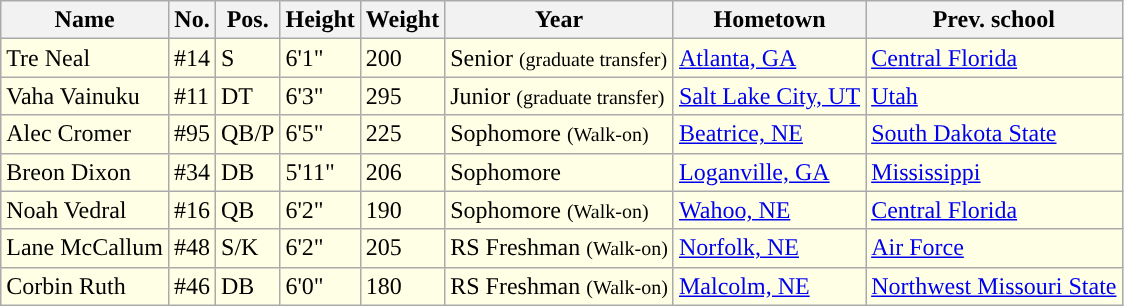<table class="wikitable sortable">
<tr>
<th>Name</th>
<th>No.</th>
<th>Pos.</th>
<th>Height</th>
<th>Weight</th>
<th>Year</th>
<th>Hometown</th>
<th class="unsortable">Prev. school</th>
</tr>
<tr style="background:#FFFFE6;">
<td>Tre Neal</td>
<td>#14</td>
<td>S</td>
<td>6'1"</td>
<td>200</td>
<td>Senior <small>(graduate transfer)</small></td>
<td><a href='#'>Atlanta, GA</a></td>
<td><a href='#'>Central Florida</a></td>
</tr>
<tr style="background:#FFFFE6;">
<td>Vaha Vainuku</td>
<td>#11</td>
<td>DT</td>
<td>6'3"</td>
<td>295</td>
<td>Junior <small>(graduate transfer)</small></td>
<td><a href='#'>Salt Lake City, UT</a></td>
<td><a href='#'>Utah</a></td>
</tr>
<tr style="background:#FFFFE6;">
<td>Alec Cromer</td>
<td>#95</td>
<td>QB/P</td>
<td>6'5"</td>
<td>225</td>
<td>Sophomore <small>(Walk-on)</small></td>
<td><a href='#'>Beatrice, NE</a></td>
<td><a href='#'>South Dakota State</a></td>
</tr>
<tr style="background:#FFFFE6;">
<td>Breon Dixon</td>
<td>#34</td>
<td>DB</td>
<td>5'11"</td>
<td>206</td>
<td>Sophomore</td>
<td><a href='#'>Loganville, GA</a></td>
<td><a href='#'>Mississippi</a></td>
</tr>
<tr style="background:#FFFFE6;">
<td>Noah Vedral</td>
<td>#16</td>
<td>QB</td>
<td>6'2"</td>
<td>190</td>
<td>Sophomore <small>(Walk-on)</small></td>
<td><a href='#'>Wahoo, NE</a></td>
<td><a href='#'>Central Florida</a></td>
</tr>
<tr style="background:#FFFFE6;">
<td>Lane McCallum</td>
<td>#48</td>
<td>S/K</td>
<td>6'2"</td>
<td>205</td>
<td>RS Freshman <small>(Walk-on)</small></td>
<td><a href='#'>Norfolk, NE</a></td>
<td><a href='#'>Air Force</a></td>
</tr>
<tr style="background:#FFFFE6;">
<td>Corbin Ruth</td>
<td>#46</td>
<td>DB</td>
<td>6'0"</td>
<td>180</td>
<td>RS Freshman <small>(Walk-on)</small></td>
<td><a href='#'>Malcolm, NE</a></td>
<td><a href='#'>Northwest Missouri State</a></td>
</tr>
</table>
